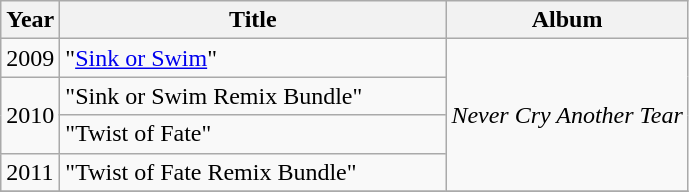<table class="wikitable">
<tr>
<th rowspan="1">Year</th>
<th rowspan="1" width="250">Title</th>
<th rowspan="1">Album</th>
</tr>
<tr>
<td rowspan="1">2009</td>
<td>"<a href='#'>Sink or Swim</a>"</td>
<td rowspan="4"><em>Never Cry Another Tear</em></td>
</tr>
<tr>
<td rowspan="2">2010</td>
<td>"Sink or Swim Remix Bundle"</td>
</tr>
<tr>
<td>"Twist of Fate"</td>
</tr>
<tr>
<td rowspan="1">2011</td>
<td>"Twist of Fate Remix Bundle"</td>
</tr>
<tr>
</tr>
</table>
